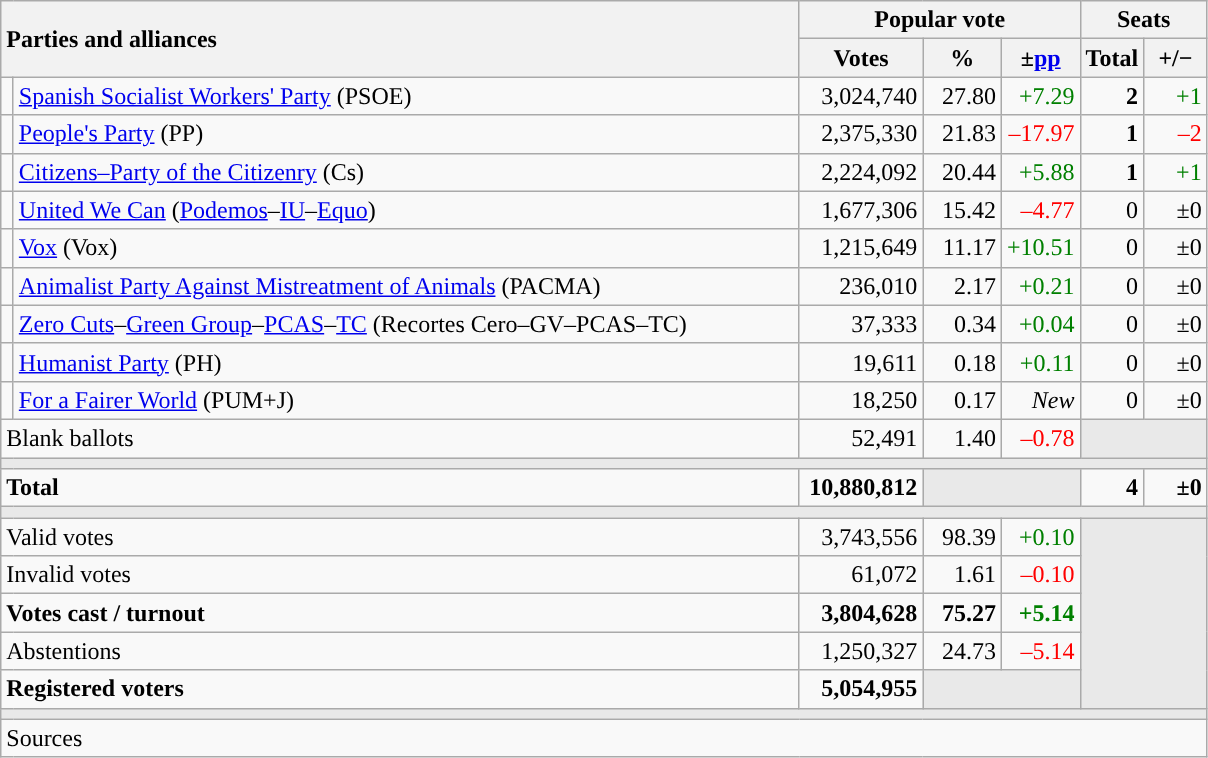<table class="wikitable" style="text-align:right;">
<tr>
<th style="text-align:left;" rowspan="2" colspan="2" width="525">Parties and alliances</th>
<th colspan="3">Popular vote</th>
<th colspan="2">Seats</th>
</tr>
<tr>
<th width="75">Votes</th>
<th width="45">%</th>
<th width="45">±<a href='#'>pp</a></th>
<th width="35">Total</th>
<th width="35">+/−</th>
</tr>
<tr>
<td width="1" style="color:inherit;background:"></td>
<td align="left"><a href='#'>Spanish Socialist Workers' Party</a> (PSOE)</td>
<td>3,024,740</td>
<td>27.80</td>
<td style="color:green;">+7.29</td>
<td><strong>2</strong></td>
<td style="color:green;">+1</td>
</tr>
<tr>
<td style="color:inherit;background:"></td>
<td align="left"><a href='#'>People's Party</a> (PP)</td>
<td>2,375,330</td>
<td>21.83</td>
<td style="color:red;">–17.97</td>
<td><strong>1</strong></td>
<td style="color:red;">–2</td>
</tr>
<tr>
<td style="color:inherit;background:"></td>
<td align="left"><a href='#'>Citizens–Party of the Citizenry</a> (Cs)</td>
<td>2,224,092</td>
<td>20.44</td>
<td style="color:green;">+5.88</td>
<td><strong>1</strong></td>
<td style="color:green;">+1</td>
</tr>
<tr>
<td style="color:inherit;background:"></td>
<td align="left"><a href='#'>United We Can</a> (<a href='#'>Podemos</a>–<a href='#'>IU</a>–<a href='#'>Equo</a>)</td>
<td>1,677,306</td>
<td>15.42</td>
<td style="color:red;">–4.77</td>
<td>0</td>
<td>±0</td>
</tr>
<tr>
<td style="color:inherit;background:"></td>
<td align="left"><a href='#'>Vox</a> (Vox)</td>
<td>1,215,649</td>
<td>11.17</td>
<td style="color:green;">+10.51</td>
<td>0</td>
<td>±0</td>
</tr>
<tr>
<td style="color:inherit;background:"></td>
<td align="left"><a href='#'>Animalist Party Against Mistreatment of Animals</a> (PACMA)</td>
<td>236,010</td>
<td>2.17</td>
<td style="color:green;">+0.21</td>
<td>0</td>
<td>±0</td>
</tr>
<tr>
<td style="color:inherit;background:"></td>
<td align="left"><a href='#'>Zero Cuts</a>–<a href='#'>Green Group</a>–<a href='#'>PCAS</a>–<a href='#'>TC</a> (Recortes Cero–GV–PCAS–TC)</td>
<td>37,333</td>
<td>0.34</td>
<td style="color:green;">+0.04</td>
<td>0</td>
<td>±0</td>
</tr>
<tr>
<td style="color:inherit;background:"></td>
<td align="left"><a href='#'>Humanist Party</a> (PH)</td>
<td>19,611</td>
<td>0.18</td>
<td style="color:green;">+0.11</td>
<td>0</td>
<td>±0</td>
</tr>
<tr>
<td style="color:inherit;background:"></td>
<td align="left"><a href='#'>For a Fairer World</a> (PUM+J)</td>
<td>18,250</td>
<td>0.17</td>
<td><em>New</em></td>
<td>0</td>
<td>±0</td>
</tr>
<tr>
<td align="left" colspan="2">Blank ballots</td>
<td>52,491</td>
<td>1.40</td>
<td style="color:red;">–0.78</td>
<td bgcolor="#E9E9E9" colspan="2"></td>
</tr>
<tr>
<td colspan="7" bgcolor="#E9E9E9"></td>
</tr>
<tr style="font-weight:bold;">
<td align="left" colspan="2">Total</td>
<td>10,880,812</td>
<td bgcolor="#E9E9E9" colspan="2"></td>
<td>4</td>
<td>±0</td>
</tr>
<tr>
<td colspan="7" bgcolor="#E9E9E9"></td>
</tr>
<tr>
<td align="left" colspan="2">Valid votes</td>
<td>3,743,556</td>
<td>98.39</td>
<td style="color:green;">+0.10</td>
<td bgcolor="#E9E9E9" colspan="2" rowspan="5"></td>
</tr>
<tr>
<td align="left" colspan="2">Invalid votes</td>
<td>61,072</td>
<td>1.61</td>
<td style="color:red;">–0.10</td>
</tr>
<tr style="font-weight:bold;">
<td align="left" colspan="2">Votes cast / turnout</td>
<td>3,804,628</td>
<td>75.27</td>
<td style="color:green;">+5.14</td>
</tr>
<tr>
<td align="left" colspan="2">Abstentions</td>
<td>1,250,327</td>
<td>24.73</td>
<td style="color:red;">–5.14</td>
</tr>
<tr style="font-weight:bold;">
<td align="left" colspan="2">Registered voters</td>
<td>5,054,955</td>
<td bgcolor="#E9E9E9" colspan="2"></td>
</tr>
<tr>
<td colspan="7" bgcolor="#E9E9E9"></td>
</tr>
<tr>
<td align="left" colspan="7">Sources</td>
</tr>
</table>
